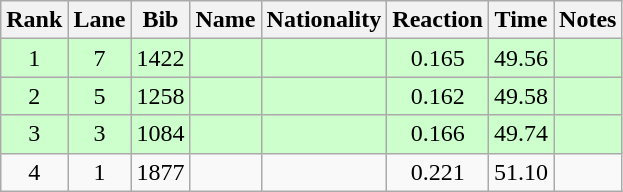<table class="wikitable sortable" style="text-align:center">
<tr>
<th>Rank</th>
<th>Lane</th>
<th>Bib</th>
<th>Name</th>
<th>Nationality</th>
<th>Reaction</th>
<th>Time</th>
<th>Notes</th>
</tr>
<tr bgcolor=ccffcc>
<td>1</td>
<td>7</td>
<td>1422</td>
<td align=left></td>
<td align=left></td>
<td>0.165</td>
<td>49.56</td>
<td><strong></strong></td>
</tr>
<tr bgcolor=ccffcc>
<td>2</td>
<td>5</td>
<td>1258</td>
<td align=left></td>
<td align=left></td>
<td>0.162</td>
<td>49.58</td>
<td><strong></strong></td>
</tr>
<tr bgcolor=ccffcc>
<td>3</td>
<td>3</td>
<td>1084</td>
<td align=left></td>
<td align=left></td>
<td>0.166</td>
<td>49.74</td>
<td><strong></strong></td>
</tr>
<tr>
<td>4</td>
<td>1</td>
<td>1877</td>
<td align=left></td>
<td align=left></td>
<td>0.221</td>
<td>51.10</td>
<td></td>
</tr>
</table>
